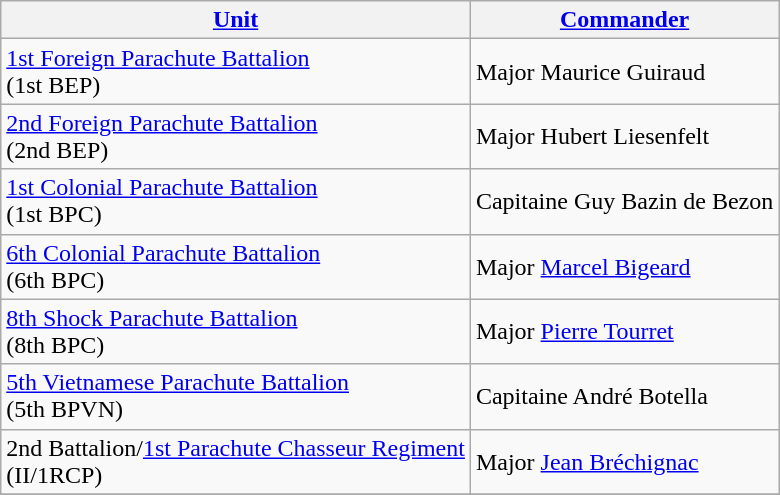<table class="wikitable">
<tr>
<th><strong><a href='#'>Unit</a></strong></th>
<th><strong><a href='#'>Commander</a></strong></th>
</tr>
<tr>
<td><a href='#'>1st Foreign Parachute Battalion</a><br> (1st BEP)</td>
<td>Major Maurice Guiraud</td>
</tr>
<tr>
<td><a href='#'>2nd Foreign Parachute Battalion</a><br> (2nd BEP)</td>
<td>Major Hubert Liesenfelt</td>
</tr>
<tr>
<td><a href='#'>1st Colonial Parachute Battalion</a><br> (1st BPC)</td>
<td>Capitaine Guy Bazin de Bezon</td>
</tr>
<tr>
<td><a href='#'>6th Colonial Parachute Battalion</a><br> (6th BPC)</td>
<td>Major <a href='#'>Marcel Bigeard</a></td>
</tr>
<tr>
<td><a href='#'>8th Shock Parachute Battalion</a><br> (8th BPC)</td>
<td>Major <a href='#'>Pierre Tourret</a></td>
</tr>
<tr>
<td><a href='#'>5th Vietnamese Parachute Battalion</a><br> (5th BPVN)</td>
<td>Capitaine André Botella</td>
</tr>
<tr>
<td>2nd Battalion/<a href='#'>1st Parachute Chasseur Regiment</a><br> (II/1RCP)</td>
<td>Major <a href='#'>Jean Bréchignac</a></td>
</tr>
<tr>
</tr>
</table>
